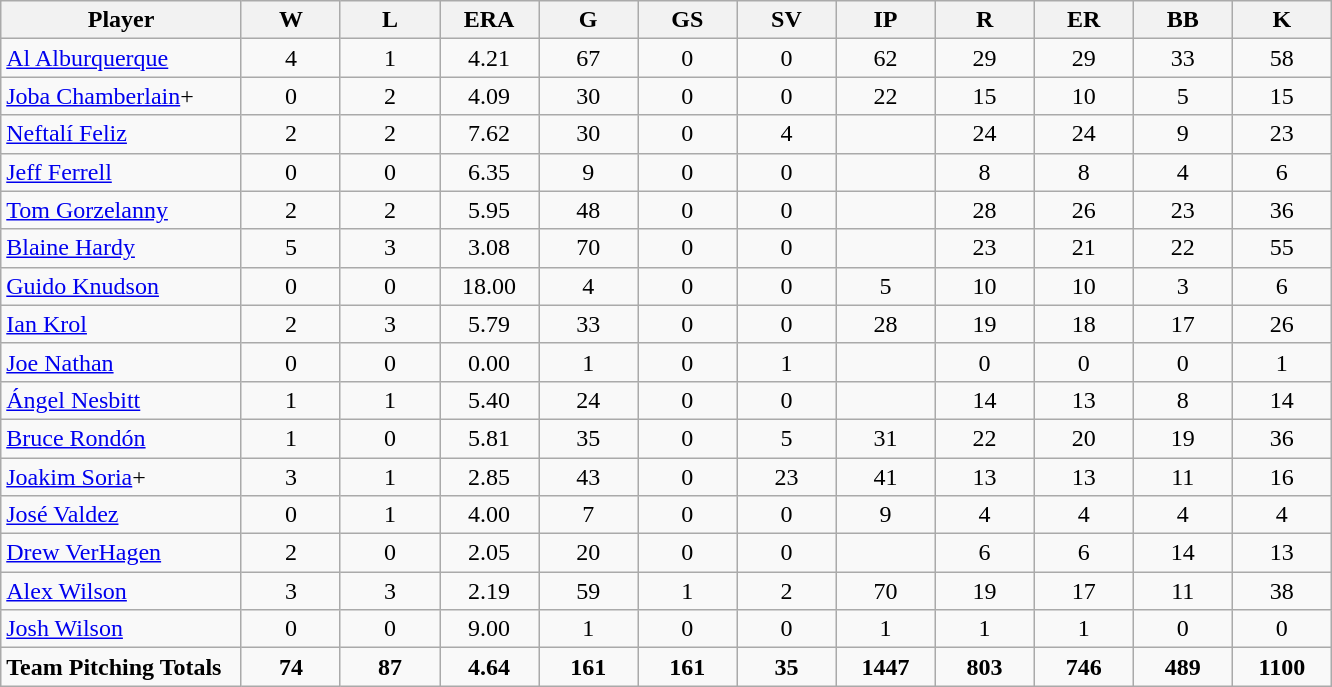<table class="wikitable sortable" style="text-align:center">
<tr>
<th bgcolor="#DDDDFF" width="17%">Player</th>
<th bgcolor="#DDDDFF" width="7%">W</th>
<th bgcolor="#DDDDFF" width="7%">L</th>
<th bgcolor="#DDDDFF" width="7%">ERA</th>
<th bgcolor="#DDDDFF" width="7%">G</th>
<th bgcolor="#DDDDFF" width="7%">GS</th>
<th bgcolor="#DDDDFF" width="7%">SV</th>
<th bgcolor="#DDDDFF" width="7%">IP</th>
<th bgcolor="#DDDDFF" width="7%">R</th>
<th bgcolor="#DDDDFF" width="7%">ER</th>
<th bgcolor="#DDDDFF" width="7%">BB</th>
<th bgcolor="#DDDDFF" width="7%">K</th>
</tr>
<tr>
<td align=left><a href='#'>Al Alburquerque</a></td>
<td>4</td>
<td>1</td>
<td>4.21</td>
<td>67</td>
<td>0</td>
<td>0</td>
<td>62</td>
<td>29</td>
<td>29</td>
<td>33</td>
<td>58</td>
</tr>
<tr>
<td align=left><a href='#'>Joba Chamberlain</a>+</td>
<td>0</td>
<td>2</td>
<td>4.09</td>
<td>30</td>
<td>0</td>
<td>0</td>
<td>22</td>
<td>15</td>
<td>10</td>
<td>5</td>
<td>15</td>
</tr>
<tr>
<td align=left><a href='#'>Neftalí Feliz</a></td>
<td>2</td>
<td>2</td>
<td>7.62</td>
<td>30</td>
<td>0</td>
<td>4</td>
<td></td>
<td>24</td>
<td>24</td>
<td>9</td>
<td>23</td>
</tr>
<tr>
<td align=left><a href='#'>Jeff Ferrell</a></td>
<td>0</td>
<td>0</td>
<td>6.35</td>
<td>9</td>
<td>0</td>
<td>0</td>
<td></td>
<td>8</td>
<td>8</td>
<td>4</td>
<td>6</td>
</tr>
<tr>
<td align=left><a href='#'>Tom Gorzelanny</a></td>
<td>2</td>
<td>2</td>
<td>5.95</td>
<td>48</td>
<td>0</td>
<td>0</td>
<td></td>
<td>28</td>
<td>26</td>
<td>23</td>
<td>36</td>
</tr>
<tr>
<td align=left><a href='#'>Blaine Hardy</a></td>
<td>5</td>
<td>3</td>
<td>3.08</td>
<td>70</td>
<td>0</td>
<td>0</td>
<td></td>
<td>23</td>
<td>21</td>
<td>22</td>
<td>55</td>
</tr>
<tr>
<td align=left><a href='#'>Guido Knudson</a></td>
<td>0</td>
<td>0</td>
<td>18.00</td>
<td>4</td>
<td>0</td>
<td>0</td>
<td>5</td>
<td>10</td>
<td>10</td>
<td>3</td>
<td>6</td>
</tr>
<tr>
<td align=left><a href='#'>Ian Krol</a></td>
<td>2</td>
<td>3</td>
<td>5.79</td>
<td>33</td>
<td>0</td>
<td>0</td>
<td>28</td>
<td>19</td>
<td>18</td>
<td>17</td>
<td>26</td>
</tr>
<tr>
<td align=left><a href='#'>Joe Nathan</a></td>
<td>0</td>
<td>0</td>
<td>0.00</td>
<td>1</td>
<td>0</td>
<td>1</td>
<td></td>
<td>0</td>
<td>0</td>
<td>0</td>
<td>1</td>
</tr>
<tr>
<td align=left><a href='#'>Ángel Nesbitt</a></td>
<td>1</td>
<td>1</td>
<td>5.40</td>
<td>24</td>
<td>0</td>
<td>0</td>
<td></td>
<td>14</td>
<td>13</td>
<td>8</td>
<td>14</td>
</tr>
<tr>
<td align=left><a href='#'>Bruce Rondón</a></td>
<td>1</td>
<td>0</td>
<td>5.81</td>
<td>35</td>
<td>0</td>
<td>5</td>
<td>31</td>
<td>22</td>
<td>20</td>
<td>19</td>
<td>36</td>
</tr>
<tr>
<td align=left><a href='#'>Joakim Soria</a>+</td>
<td>3</td>
<td>1</td>
<td>2.85</td>
<td>43</td>
<td>0</td>
<td>23</td>
<td>41</td>
<td>13</td>
<td>13</td>
<td>11</td>
<td>16</td>
</tr>
<tr>
<td align=left><a href='#'>José Valdez</a></td>
<td>0</td>
<td>1</td>
<td>4.00</td>
<td>7</td>
<td>0</td>
<td>0</td>
<td>9</td>
<td>4</td>
<td>4</td>
<td>4</td>
<td>4</td>
</tr>
<tr>
<td align=left><a href='#'>Drew VerHagen</a></td>
<td>2</td>
<td>0</td>
<td>2.05</td>
<td>20</td>
<td>0</td>
<td>0</td>
<td></td>
<td>6</td>
<td>6</td>
<td>14</td>
<td>13</td>
</tr>
<tr>
<td align=left><a href='#'>Alex Wilson</a></td>
<td>3</td>
<td>3</td>
<td>2.19</td>
<td>59</td>
<td>1</td>
<td>2</td>
<td>70</td>
<td>19</td>
<td>17</td>
<td>11</td>
<td>38</td>
</tr>
<tr>
<td align=left><a href='#'>Josh Wilson</a></td>
<td>0</td>
<td>0</td>
<td>9.00</td>
<td>1</td>
<td>0</td>
<td>0</td>
<td>1</td>
<td>1</td>
<td>1</td>
<td>0</td>
<td>0</td>
</tr>
<tr>
<td align=left><strong>Team Pitching Totals</strong></td>
<td><strong>74</strong></td>
<td><strong>87</strong></td>
<td><strong>4.64</strong></td>
<td><strong>161</strong></td>
<td><strong>161</strong></td>
<td><strong>35</strong></td>
<td><strong>1447</strong></td>
<td><strong>803</strong></td>
<td><strong>746</strong></td>
<td><strong>489</strong></td>
<td><strong>1100</strong></td>
</tr>
</table>
